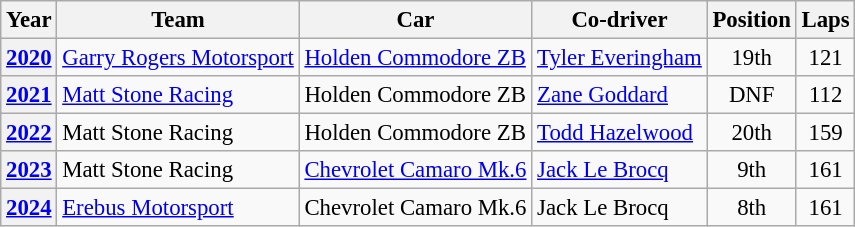<table class="wikitable" style="font-size: 95%;">
<tr>
<th>Year</th>
<th>Team</th>
<th>Car</th>
<th>Co-driver</th>
<th>Position</th>
<th>Laps</th>
</tr>
<tr>
<th><a href='#'>2020</a></th>
<td><a href='#'>Garry Rogers Motorsport</a></td>
<td><a href='#'>Holden Commodore ZB</a></td>
<td> <a href='#'>Tyler Everingham</a></td>
<td align="center">19th</td>
<td align="center">121</td>
</tr>
<tr>
<th><a href='#'>2021</a></th>
<td><a href='#'>Matt Stone Racing</a></td>
<td>Holden Commodore ZB</td>
<td> <a href='#'>Zane Goddard</a></td>
<td align="center">DNF</td>
<td align="center">112</td>
</tr>
<tr>
<th><a href='#'>2022</a></th>
<td>Matt Stone Racing</td>
<td>Holden Commodore ZB</td>
<td> <a href='#'>Todd Hazelwood</a></td>
<td align="center">20th</td>
<td align="center">159</td>
</tr>
<tr>
<th><a href='#'>2023</a></th>
<td>Matt Stone Racing</td>
<td><a href='#'>Chevrolet Camaro Mk.6</a></td>
<td> <a href='#'>Jack Le Brocq</a></td>
<td align="center">9th</td>
<td align="center">161</td>
</tr>
<tr>
<th><a href='#'>2024</a></th>
<td><a href='#'>Erebus Motorsport</a></td>
<td>Chevrolet Camaro Mk.6</td>
<td> Jack Le Brocq</td>
<td align="center">8th</td>
<td align="center">161</td>
</tr>
</table>
